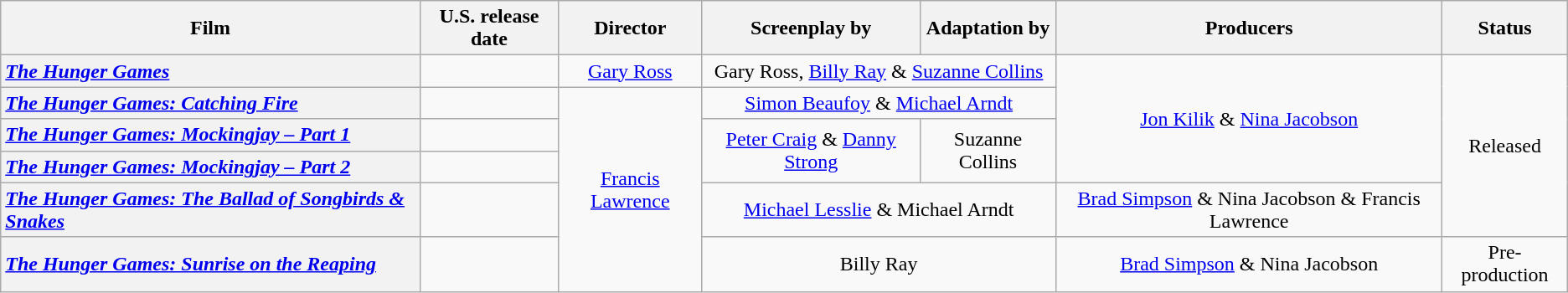<table class="wikitable plainrowheaders" style="text-align:center">
<tr>
<th scope="col">Film</th>
<th scope="col">U.S. release date</th>
<th scope="col">Director</th>
<th scope="col">Screenplay by</th>
<th scope="col">Adaptation by</th>
<th scope="col">Producers</th>
<th scope="col">Status</th>
</tr>
<tr>
<th scope="row" style="text-align:left"><em><a href='#'>The Hunger Games</a></em></th>
<td></td>
<td><a href='#'>Gary Ross</a></td>
<td colspan="2">Gary Ross, <a href='#'>Billy Ray</a> & <a href='#'>Suzanne Collins</a></td>
<td rowspan="4"><a href='#'>Jon Kilik</a> & <a href='#'>Nina Jacobson</a></td>
<td rowspan="5">Released</td>
</tr>
<tr>
<th scope="row" style="text-align:left"><em><a href='#'>The Hunger Games: Catching Fire</a></em></th>
<td></td>
<td rowspan="5"><a href='#'>Francis Lawrence</a></td>
<td colspan="2"><a href='#'>Simon Beaufoy</a> & <a href='#'>Michael Arndt</a></td>
</tr>
<tr>
<th scope="row" style="text-align:left"><em><a href='#'>The Hunger Games: Mockingjay – Part 1</a></em></th>
<td></td>
<td rowspan="2"><a href='#'>Peter Craig</a> & <a href='#'>Danny Strong</a></td>
<td rowspan="2">Suzanne Collins</td>
</tr>
<tr>
<th scope="row" style="text-align:left"><em><a href='#'>The Hunger Games: Mockingjay – Part 2</a></em></th>
<td></td>
</tr>
<tr>
<th scope="row" style="text-align:left"><em><a href='#'>The Hunger Games: The Ballad of Songbirds & Snakes</a></em></th>
<td></td>
<td colspan="2"><a href='#'>Michael Lesslie</a> & Michael Arndt</td>
<td><a href='#'>Brad Simpson</a> & Nina Jacobson & Francis Lawrence</td>
</tr>
<tr>
<th scope="row" style="text-align:left"><em><a href='#'>The Hunger Games: Sunrise on the Reaping</a></em></th>
<td></td>
<td colspan="2">Billy Ray</td>
<td><a href='#'>Brad Simpson</a> & Nina Jacobson</td>
<td>Pre-production</td>
</tr>
</table>
